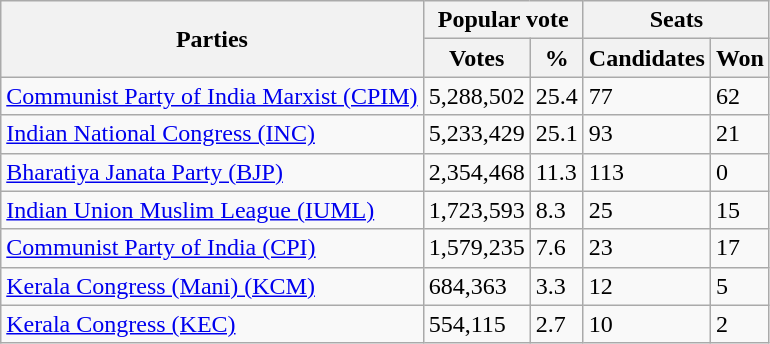<table class="wikitable collapsible">
<tr>
<th rowspan="2">Parties</th>
<th colspan="2">Popular vote</th>
<th colspan="2">Seats</th>
</tr>
<tr>
<th>Votes</th>
<th>%</th>
<th>Candidates</th>
<th>Won</th>
</tr>
<tr>
<td><a href='#'>Communist Party of India Marxist (CPIM)</a></td>
<td>5,288,502</td>
<td>25.4</td>
<td>77</td>
<td>62</td>
</tr>
<tr>
<td><a href='#'>Indian National Congress (INC)</a></td>
<td>5,233,429</td>
<td>25.1</td>
<td>93</td>
<td>21</td>
</tr>
<tr>
<td><a href='#'>Bharatiya Janata Party (BJP)</a></td>
<td>2,354,468</td>
<td>11.3</td>
<td>113</td>
<td>0</td>
</tr>
<tr>
<td><a href='#'>Indian Union Muslim League (IUML)</a></td>
<td>1,723,593</td>
<td>8.3</td>
<td>25</td>
<td>15</td>
</tr>
<tr>
<td><a href='#'>Communist Party of India (CPI)</a></td>
<td>1,579,235</td>
<td>7.6</td>
<td>23</td>
<td>17</td>
</tr>
<tr>
<td><a href='#'>Kerala Congress (Mani) (KCM)</a></td>
<td>684,363</td>
<td>3.3</td>
<td>12</td>
<td>5</td>
</tr>
<tr>
<td><a href='#'>Kerala Congress (KEC)</a></td>
<td>554,115</td>
<td>2.7</td>
<td>10</td>
<td>2</td>
</tr>
</table>
